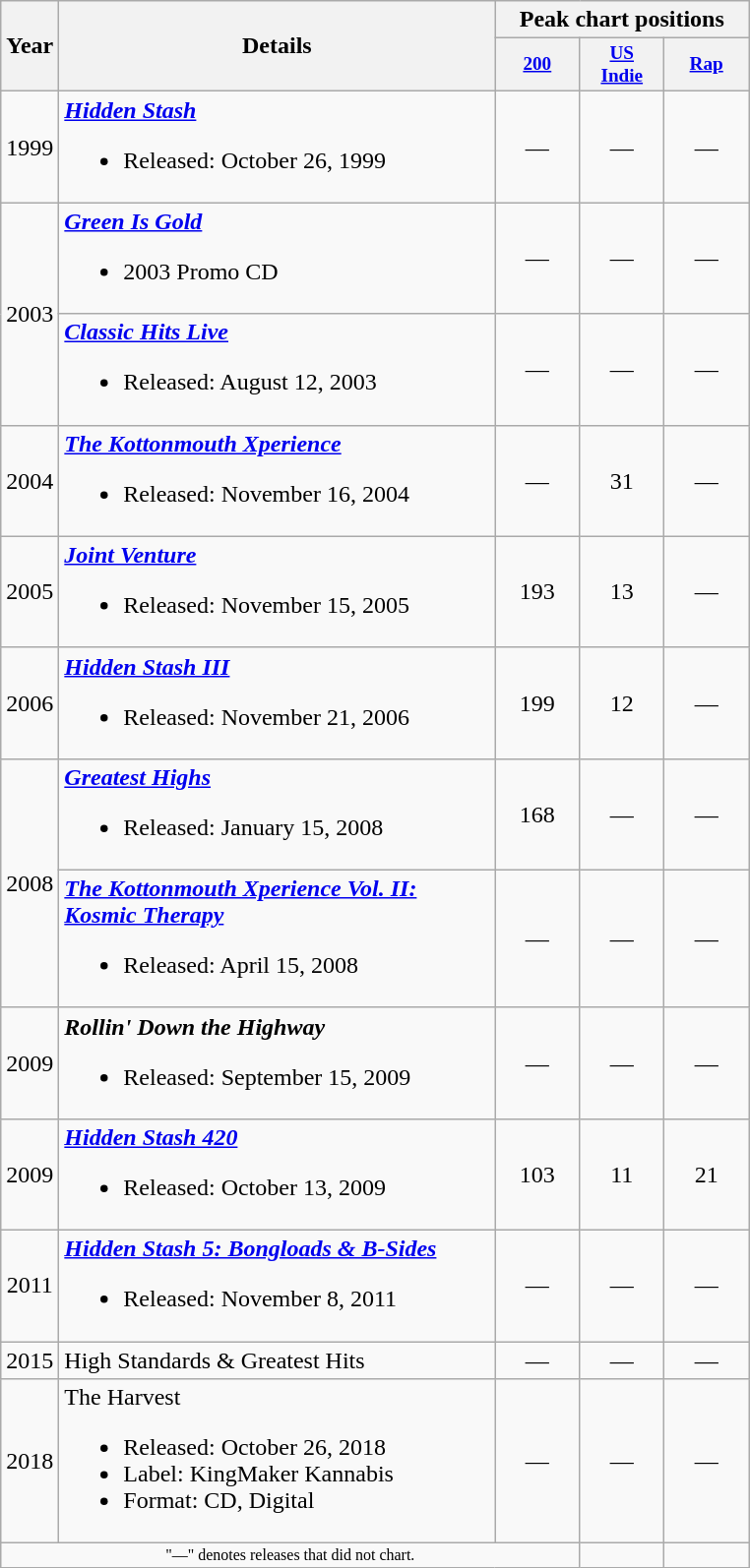<table class="wikitable"  style="text-align:center;">
<tr>
<th rowspan="2" style="width:2em;">Year</th>
<th rowspan="2" style="width:18em;">Details</th>
<th colspan="3">Peak chart positions</th>
</tr>
<tr>
<th style="width:4em;font-size:80%"><a href='#'>200</a><br></th>
<th style="width:4em;font-size:80%"><a href='#'>US <br>Indie</a><br></th>
<th style="width:4em;font-size:80%"><a href='#'>Rap</a><br></th>
</tr>
<tr>
<td>1999</td>
<td align="left"><strong><em><a href='#'>Hidden Stash</a></em></strong><br><ul><li>Released: October 26, 1999</li></ul></td>
<td>—</td>
<td>—</td>
<td>—</td>
</tr>
<tr>
<td rowspan="2">2003</td>
<td align="left"><strong><em><a href='#'>Green Is Gold</a></em></strong><br><ul><li>2003 Promo CD</li></ul></td>
<td>—</td>
<td>—</td>
<td>—</td>
</tr>
<tr>
<td align="left"><strong><em><a href='#'>Classic Hits Live</a></em></strong><br><ul><li>Released: August 12, 2003</li></ul></td>
<td>—</td>
<td>—</td>
<td>—</td>
</tr>
<tr>
<td>2004</td>
<td align="left"><strong><em><a href='#'>The Kottonmouth Xperience</a></em></strong><br><ul><li>Released: November 16, 2004</li></ul></td>
<td>—</td>
<td>31</td>
<td>—</td>
</tr>
<tr>
<td>2005</td>
<td align="left"><strong><em><a href='#'>Joint Venture</a></em></strong><br><ul><li>Released: November 15, 2005</li></ul></td>
<td>193</td>
<td>13</td>
<td>—</td>
</tr>
<tr>
<td>2006</td>
<td align="left"><strong><em><a href='#'>Hidden Stash III</a></em></strong><br><ul><li>Released: November 21, 2006</li></ul></td>
<td>199</td>
<td>12</td>
<td>—</td>
</tr>
<tr>
<td rowspan=2>2008</td>
<td align="left"><strong><em><a href='#'>Greatest Highs</a></em></strong><br><ul><li>Released: January 15, 2008</li></ul></td>
<td>168</td>
<td>—</td>
<td>—</td>
</tr>
<tr>
<td align="left"><strong><em><a href='#'>The Kottonmouth Xperience Vol. II: Kosmic Therapy</a></em></strong><br><ul><li>Released: April 15, 2008</li></ul></td>
<td>—</td>
<td>—</td>
<td>—</td>
</tr>
<tr>
<td>2009</td>
<td align="left"><strong><em>Rollin' Down the Highway</em></strong><br><ul><li>Released: September 15, 2009</li></ul></td>
<td>—</td>
<td>—</td>
<td>—</td>
</tr>
<tr>
<td>2009</td>
<td align="left"><strong><em><a href='#'>Hidden Stash 420</a></em></strong><br><ul><li>Released: October 13, 2009</li></ul></td>
<td>103</td>
<td>11</td>
<td>21</td>
</tr>
<tr>
<td>2011</td>
<td align="left"><strong><em><a href='#'>Hidden Stash 5: Bongloads & B-Sides</a></em></strong><br><ul><li>Released: November 8, 2011</li></ul></td>
<td>—</td>
<td>—</td>
<td>—</td>
</tr>
<tr>
<td>2015</td>
<td align="left">High Standards & Greatest Hits</td>
<td>—</td>
<td>—</td>
<td>—</td>
</tr>
<tr>
<td>2018</td>
<td align="left">The Harvest<br><ul><li>Released: October 26, 2018</li><li>Label: KingMaker Kannabis</li><li>Format: CD, Digital</li></ul></td>
<td>—</td>
<td>—</td>
<td>—</td>
</tr>
<tr>
<td colspan="3" align="center" style="font-size: 8pt">"—" denotes releases that did not chart.</td>
<td></td>
<td></td>
</tr>
</table>
